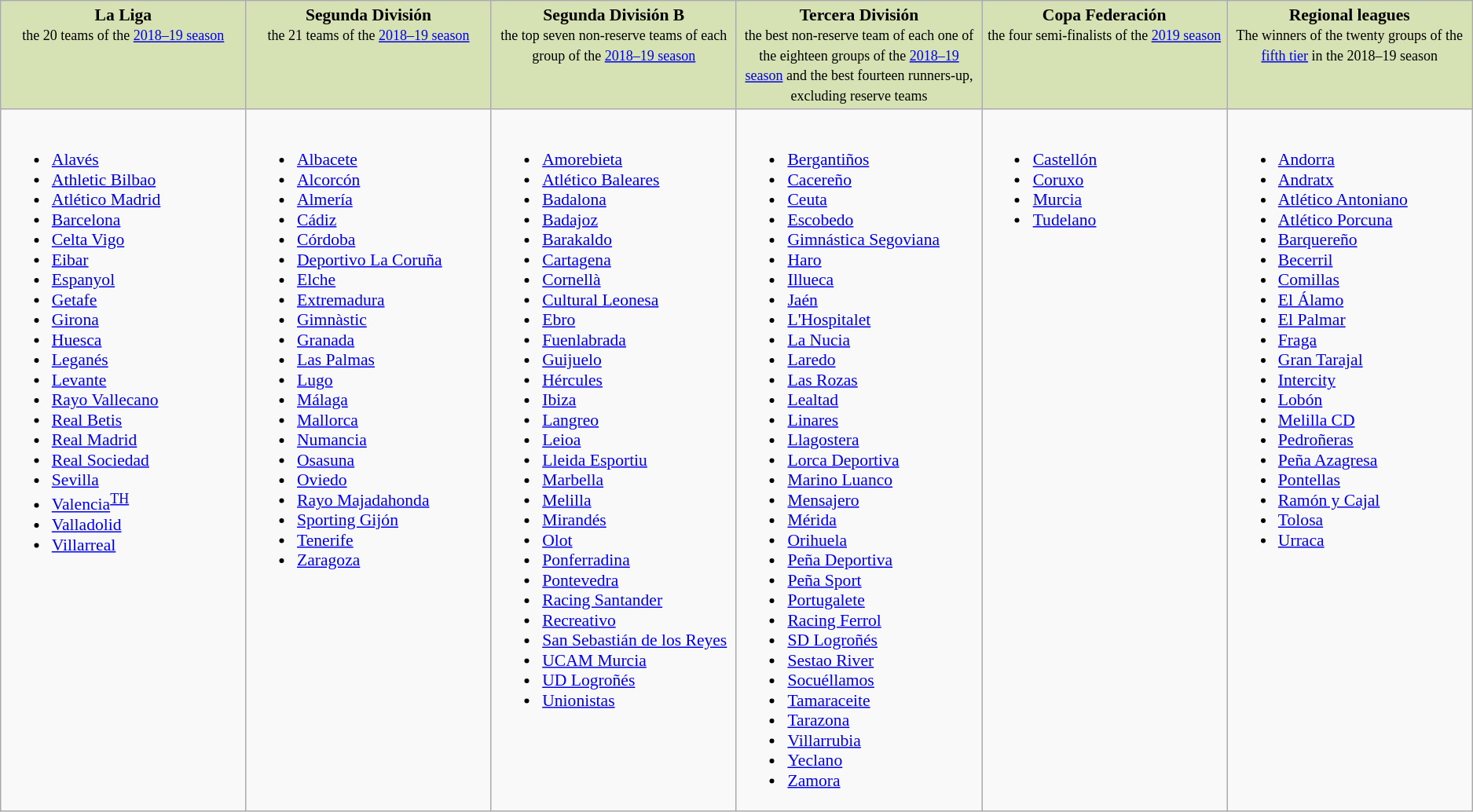<table class="wikitable" style="font-size:90%">
<tr style="background-color:#d6e2b3; text-align:center; vertical-align:top">
<td style="width:16.67%"><strong>La Liga</strong><br><small>the 20 teams of the <a href='#'>2018–19 season</a></small></td>
<td style="width:16.67%"><strong>Segunda División</strong><br><small>the 21 teams of the <a href='#'>2018–19 season</a></small></td>
<td style="width:16.67%"><strong>Segunda División B</strong><br><small>the top seven non-reserve teams of each group of the <a href='#'>2018–19 season</a></small></td>
<td style="width:16.67%"><strong>Tercera División</strong><br><small>the best non-reserve team of each one of the eighteen groups of the <a href='#'>2018–19 season</a> and the best fourteen runners-up, excluding reserve teams</small></td>
<td style="width:16.67%"><strong>Copa Federación</strong><br><small>the four semi-finalists of the <a href='#'>2019 season</a></small></td>
<td style="width:16.67%"><strong>Regional leagues</strong><br><small>The winners of the twenty groups of the <a href='#'>fifth tier</a> in the 2018–19 season</small></td>
</tr>
<tr style="vertical-align:top">
<td><br><ul><li><a href='#'>Alavés</a></li><li><a href='#'>Athletic Bilbao</a></li><li><a href='#'>Atlético Madrid</a></li><li><a href='#'>Barcelona</a></li><li><a href='#'>Celta Vigo</a></li><li><a href='#'>Eibar</a></li><li><a href='#'>Espanyol</a></li><li><a href='#'>Getafe</a></li><li><a href='#'>Girona</a></li><li><a href='#'>Huesca</a></li><li><a href='#'>Leganés</a></li><li><a href='#'>Levante</a></li><li><a href='#'>Rayo Vallecano</a></li><li><a href='#'>Real Betis</a></li><li><a href='#'>Real Madrid</a></li><li><a href='#'>Real Sociedad</a></li><li><a href='#'>Sevilla</a></li><li><a href='#'>Valencia</a><sup><a href='#'>TH</a></sup></li><li><a href='#'>Valladolid</a></li><li><a href='#'>Villarreal</a></li></ul></td>
<td><br><ul><li><a href='#'>Albacete</a></li><li><a href='#'>Alcorcón</a></li><li><a href='#'>Almería</a></li><li><a href='#'>Cádiz</a></li><li><a href='#'>Córdoba</a></li><li><a href='#'>Deportivo La Coruña</a></li><li><a href='#'>Elche</a></li><li><a href='#'>Extremadura</a></li><li><a href='#'>Gimnàstic</a></li><li><a href='#'>Granada</a></li><li><a href='#'>Las Palmas</a></li><li><a href='#'>Lugo</a></li><li><a href='#'>Málaga</a></li><li><a href='#'>Mallorca</a></li><li><a href='#'>Numancia</a></li><li><a href='#'>Osasuna</a></li><li><a href='#'>Oviedo</a></li><li><a href='#'>Rayo Majadahonda</a></li><li><a href='#'>Sporting Gijón</a></li><li><a href='#'>Tenerife</a></li><li><a href='#'>Zaragoza</a></li></ul></td>
<td><br><ul><li><a href='#'>Amorebieta</a></li><li><a href='#'>Atlético Baleares</a></li><li><a href='#'>Badalona</a></li><li><a href='#'>Badajoz</a></li><li><a href='#'>Barakaldo</a></li><li><a href='#'>Cartagena</a></li><li><a href='#'>Cornellà</a></li><li><a href='#'>Cultural Leonesa</a></li><li><a href='#'>Ebro</a></li><li><a href='#'>Fuenlabrada</a></li><li><a href='#'>Guijuelo</a></li><li><a href='#'>Hércules</a></li><li><a href='#'>Ibiza</a></li><li><a href='#'>Langreo</a></li><li><a href='#'>Leioa</a></li><li><a href='#'>Lleida Esportiu</a></li><li><a href='#'>Marbella</a></li><li><a href='#'>Melilla</a></li><li><a href='#'>Mirandés</a></li><li><a href='#'>Olot</a></li><li><a href='#'>Ponferradina</a></li><li><a href='#'>Pontevedra</a></li><li><a href='#'>Racing Santander</a></li><li><a href='#'>Recreativo</a></li><li><a href='#'>San Sebastián de los Reyes</a></li><li><a href='#'>UCAM Murcia</a></li><li><a href='#'>UD Logroñés</a></li><li><a href='#'>Unionistas</a></li></ul></td>
<td><br><ul><li><a href='#'>Bergantiños</a></li><li><a href='#'>Cacereño</a></li><li><a href='#'>Ceuta</a></li><li><a href='#'>Escobedo</a></li><li><a href='#'>Gimnástica Segoviana</a></li><li><a href='#'>Haro</a></li><li><a href='#'>Illueca</a></li><li><a href='#'>Jaén</a></li><li><a href='#'>L'Hospitalet</a></li><li><a href='#'>La Nucia</a></li><li><a href='#'>Laredo</a></li><li><a href='#'>Las Rozas</a></li><li><a href='#'>Lealtad</a></li><li><a href='#'>Linares</a></li><li><a href='#'>Llagostera</a></li><li><a href='#'>Lorca Deportiva</a></li><li><a href='#'>Marino Luanco</a></li><li><a href='#'>Mensajero</a></li><li><a href='#'>Mérida</a></li><li><a href='#'>Orihuela</a></li><li><a href='#'>Peña Deportiva</a></li><li><a href='#'>Peña Sport</a></li><li><a href='#'>Portugalete</a></li><li><a href='#'>Racing Ferrol</a></li><li><a href='#'>SD Logroñés</a></li><li><a href='#'>Sestao River</a></li><li><a href='#'>Socuéllamos</a></li><li><a href='#'>Tamaraceite</a></li><li><a href='#'>Tarazona</a></li><li><a href='#'>Villarrubia</a></li><li><a href='#'>Yeclano</a></li><li><a href='#'>Zamora</a></li></ul></td>
<td><br><ul><li><a href='#'>Castellón</a></li><li><a href='#'>Coruxo</a></li><li><a href='#'>Murcia</a></li><li><a href='#'>Tudelano</a></li></ul></td>
<td><br><ul><li><a href='#'>Andorra</a></li><li><a href='#'>Andratx</a></li><li><a href='#'>Atlético Antoniano</a></li><li><a href='#'>Atlético Porcuna</a></li><li><a href='#'>Barquereño</a></li><li><a href='#'>Becerril</a></li><li><a href='#'>Comillas</a></li><li><a href='#'>El Álamo</a></li><li><a href='#'>El Palmar</a></li><li><a href='#'>Fraga</a></li><li><a href='#'>Gran Tarajal</a></li><li><a href='#'>Intercity</a></li><li><a href='#'>Lobón</a></li><li><a href='#'>Melilla CD</a></li><li><a href='#'>Pedroñeras</a></li><li><a href='#'>Peña Azagresa</a></li><li><a href='#'>Pontellas</a></li><li><a href='#'>Ramón y Cajal</a></li><li><a href='#'>Tolosa</a></li><li><a href='#'>Urraca</a></li></ul></td>
</tr>
</table>
